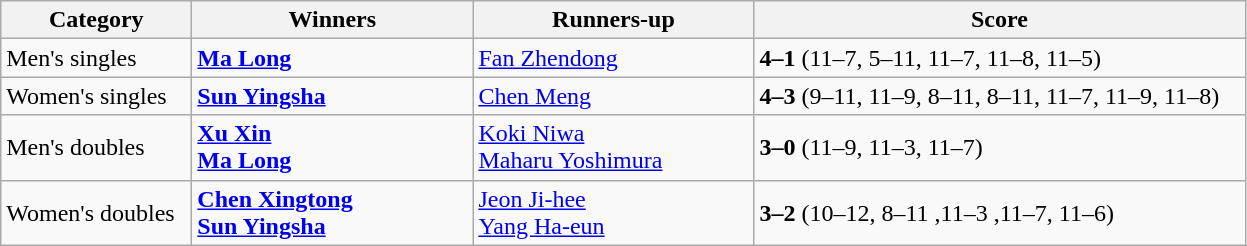<table class=wikitable style="white-space:nowrap;">
<tr>
<th scope="col" style="width: 120px;">Category</th>
<th scope="col" style="width: 180px;">Winners</th>
<th scope="col" style="width: 180px;">Runners-up</th>
<th scope="col" style="width: 320px;">Score</th>
</tr>
<tr>
<td>Men's singles</td>
<td> <strong><a href='#'>Ma Long</a></strong></td>
<td> <a href='#'>Fan Zhendong</a></td>
<td><strong>4–1</strong> (11–7, 5–11, 11–7, 11–8, 11–5)</td>
</tr>
<tr>
<td>Women's singles</td>
<td> <strong><a href='#'>Sun Yingsha</a></strong></td>
<td> <a href='#'>Chen Meng</a></td>
<td><strong>4–3</strong> (9–11, 11–9, 8–11, 8–11, 11–7, 11–9, 11–8)</td>
</tr>
<tr>
<td>Men's doubles</td>
<td> <strong><a href='#'>Xu Xin</a></strong><br> <strong><a href='#'>Ma Long</a></strong></td>
<td> <a href='#'>Koki Niwa</a><br> <a href='#'>Maharu Yoshimura</a></td>
<td><strong>3–0</strong> (11–9, 11–3, 11–7)</td>
</tr>
<tr>
<td>Women's doubles</td>
<td> <strong><a href='#'>Chen Xingtong</a></strong><br> <strong><a href='#'>Sun Yingsha</a></strong></td>
<td> <a href='#'>Jeon Ji-hee</a><br> <a href='#'>Yang Ha-eun</a></td>
<td><strong>3–2</strong> (10–12, 8–11 ,11–3 ,11–7, 11–6)</td>
</tr>
</table>
